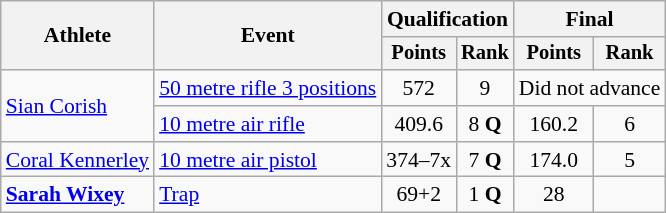<table class="wikitable" style="font-size:90%">
<tr>
<th rowspan=2>Athlete</th>
<th rowspan=2>Event</th>
<th colspan=2>Qualification</th>
<th colspan=2>Final</th>
</tr>
<tr style="font-size:95%">
<th>Points</th>
<th>Rank</th>
<th>Points</th>
<th>Rank</th>
</tr>
<tr align=center>
<td align=left rowspan=2><a href='#'>Sian Corish</a></td>
<td align=left><a href='#'>50 metre rifle 3 positions</a></td>
<td>572</td>
<td>9</td>
<td colspan=2>Did not advance</td>
</tr>
<tr align=center>
<td align=left><a href='#'>10 metre air rifle</a></td>
<td>409.6</td>
<td>8 <strong>Q</strong></td>
<td>160.2</td>
<td>6</td>
</tr>
<tr align=center>
<td align=left><a href='#'>Coral Kennerley</a></td>
<td align=left><a href='#'>10 metre air pistol</a></td>
<td>374–7x</td>
<td>7 <strong>Q</strong></td>
<td>174.0</td>
<td>5</td>
</tr>
<tr align=center>
<td align=left><strong><a href='#'>Sarah Wixey</a></strong></td>
<td align=left><a href='#'>Trap</a></td>
<td>69+2</td>
<td>1 <strong>Q</strong></td>
<td>28</td>
<td></td>
</tr>
</table>
